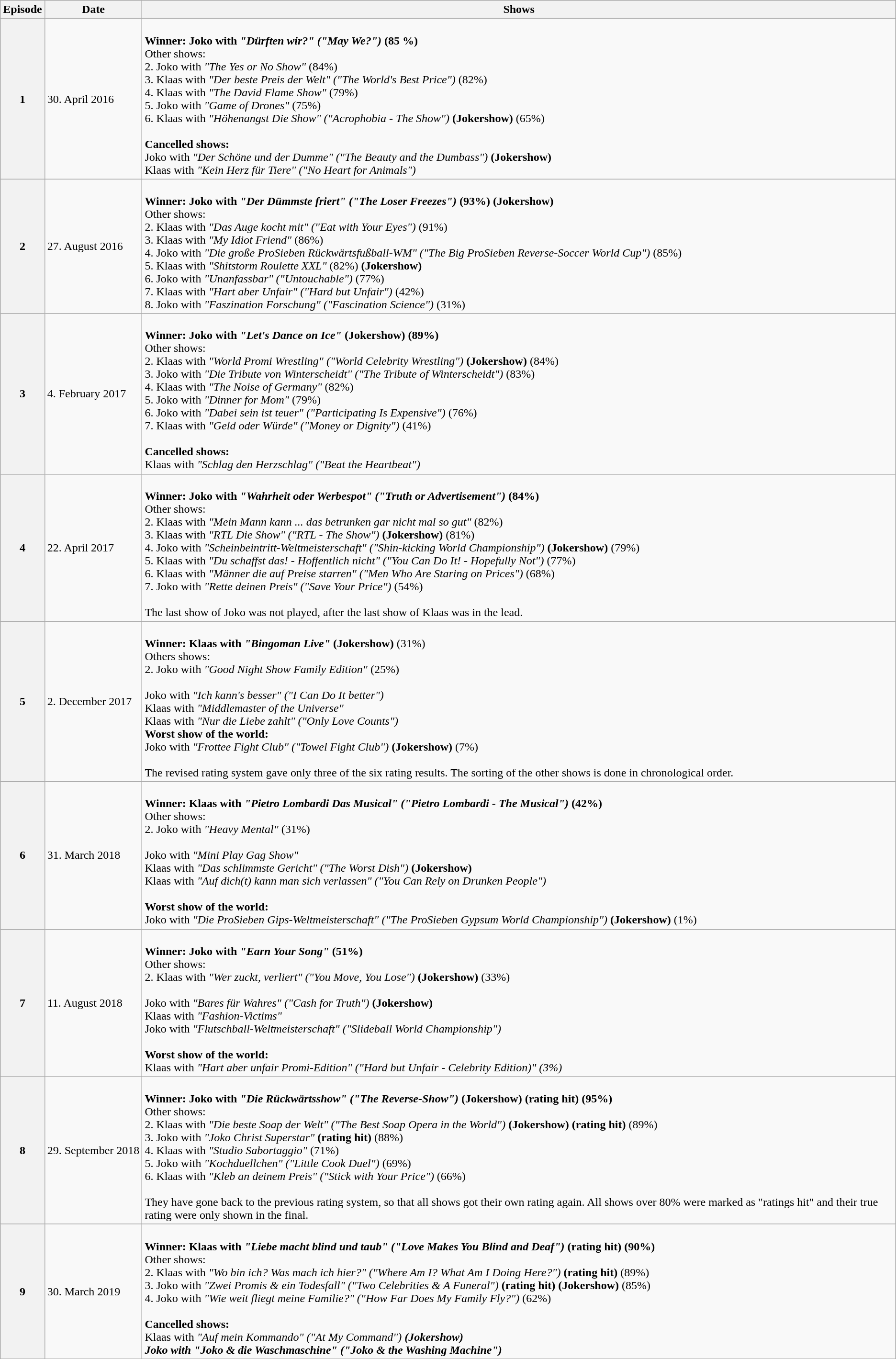<table class="wikitable">
<tr>
<th>Episode</th>
<th>Date</th>
<th>Shows</th>
</tr>
<tr>
<th>1</th>
<td>30. April 2016</td>
<td><br><strong>Winner: Joko with <em>"Dürften wir?" ("May We?")</em> (85 %)</strong><br>
Other shows:<br>
2. Joko with <em>"The Yes or No Show"</em> (84%) <br>
3. Klaas with <em>"Der beste Preis der Welt" ("The World's Best Price")</em> (82%)<br>
4. Klaas with <em>"The David Flame Show"</em> (79%)<br>
5. Joko with <em>"Game of Drones"</em> (75%)<br>
6. Klaas with <em>"Höhenangst Die Show" ("Acrophobia - The Show")</em> <strong>(Jokershow)</strong> (65%)<br><br><strong>Cancelled shows:</strong><br>
Joko with <em>"Der Schöne und der Dumme" ("The Beauty and the Dumbass")</em> <strong>(Jokershow)</strong><br>
Klaas with <em>"Kein Herz für Tiere" ("No Heart for Animals")</em></td>
</tr>
<tr>
<th>2</th>
<td>27. August 2016</td>
<td><br><strong>Winner: Joko with <em>"Der Dümmste friert" ("The Loser Freezes")</em> (93%) (Jokershow)</strong><br>
Other shows:<br>
2. Klaas with <em>"Das Auge kocht mit" ("Eat with Your Eyes")</em> (91%)<br>
3. Klaas with <em>"My Idiot Friend"</em> (86%)<br>
4. Joko with <em>"Die große ProSieben Rückwärtsfußball-WM" ("The Big ProSieben Reverse-Soccer World Cup")</em> (85%)<br>
5. Klaas with <em>"Shitstorm Roulette XXL"</em> (82%) <strong>(Jokershow)</strong><br>
6. Joko with <em>"Unanfassbar" ("Untouchable")</em> (77%)<br>
7. Klaas with <em>"Hart aber Unfair" ("Hard but Unfair")</em> (42%)<br>
8. Joko with <em>"Faszination Forschung" ("Fascination Science")</em> (31%)<br></td>
</tr>
<tr>
<th>3</th>
<td>4. February 2017</td>
<td><br><strong>Winner: Joko with <em>"Let's Dance on Ice"</em> (Jokershow) (89%)</strong> <br>
Other shows:<br>
2. Klaas with <em>"World Promi Wrestling" ("World Celebrity Wrestling")</em> <strong>(Jokershow)</strong> (84%)<br>
3. Joko with <em>"Die Tribute von Winterscheidt" ("The Tribute of Winterscheidt")</em> (83%)<br>
4. Klaas with <em>"The Noise of Germany"</em> (82%)<br>
5. Joko with <em>"Dinner for Mom"</em> (79%)<br>
6. Joko with <em>"Dabei sein ist teuer" ("Participating Is Expensive")</em> (76%)<br>
7. Klaas with <em>"Geld oder Würde" ("Money or Dignity")</em> (41%)<br><br><strong>Cancelled shows:</strong><br>
Klaas with <em>"Schlag den Herzschlag" ("Beat the Heartbeat")</em><br></td>
</tr>
<tr>
<th>4</th>
<td>22. April 2017</td>
<td><br><strong>Winner: Joko with <em>"Wahrheit oder Werbespot" ("Truth or Advertisement")</em> (84%)</strong> <br>
Other shows:<br>
2. Klaas with <em>"Mein Mann kann ... das betrunken gar nicht mal so gut"</em> (82%)<br>
3. Klaas with <em>"RTL Die Show" ("RTL - The Show")</em> <strong>(Jokershow)</strong> (81%)<br>
4. Joko with <em>"Scheinbeintritt-Weltmeisterschaft" ("Shin-kicking World Championship")</em> <strong>(Jokershow)</strong> (79%)<br>
5. Klaas with <em>"Du schaffst das! - Hoffentlich nicht" ("You Can Do It! - Hopefully Not")</em> (77%)<br>
6. Klaas with <em>"Männer die auf Preise starren" ("Men Who Are Staring on Prices")</em> (68%)<br>
7. Joko with <em>"Rette deinen Preis" ("Save Your Price")</em> (54%)<br><br>The last show of Joko was not played, after the last show of Klaas was in the lead.</td>
</tr>
<tr>
<th>5</th>
<td>2. December 2017</td>
<td><br><strong>Winner: Klaas with <em>"Bingoman Live"</em> (Jokershow)</strong> (31%)<br>
Others shows:<br>
2. Joko with <em>"Good Night Show Family Edition"</em> (25%)<br><br>Joko with <em>"Ich kann's besser" ("I Can Do It better")</em><br>
Klaas with <em>"Middlemaster of the Universe"</em><br>
Klaas with <em>"Nur die Liebe zahlt" ("Only Love Counts")</em><br><strong>Worst show of the world:</strong><br>
Joko with <em>"Frottee Fight Club" ("Towel Fight Club")</em> <strong>(Jokershow)</strong> (7%) <br><br>The revised rating system gave only three of the six rating results. The sorting of the other shows is done in chronological order.</td>
</tr>
<tr>
<th>6</th>
<td>31. March 2018</td>
<td><br><strong>Winner: Klaas with <em>"Pietro Lombardi Das Musical" ("Pietro Lombardi - The Musical")</em> (42%)</strong> <br>
Other shows:<br>
2. Joko with <em>"Heavy Mental"</em> (31%)<br><br>Joko with <em>"Mini Play Gag Show"</em><br>
Klaas with <em>"Das schlimmste Gericht" ("The Worst Dish")</em> <strong>(Jokershow)</strong><br>
Klaas with <em>"Auf dich(t) kann man sich verlassen" ("You Can Rely on Drunken People")</em> <br><br><strong>Worst show of the world:</strong><br>
Joko with <em>"Die ProSieben Gips-Weltmeisterschaft"</em> <em>("The ProSieben Gypsum World Championship")</em> <strong>(Jokershow)</strong> (1%)<br></td>
</tr>
<tr>
<th>7</th>
<td>11. August 2018</td>
<td><br><strong>Winner: Joko with <em>"Earn Your Song"</em> (51%)</strong><br>
Other shows:<br>
2. Klaas with <em>"Wer zuckt, verliert" ("You Move, You Lose")</em> <strong>(Jokershow)</strong> (33%)<br><br>Joko with <em>"Bares für Wahres" ("Cash for Truth")</em> <strong>(Jokershow)</strong><br>
Klaas with <em>"Fashion-Victims"</em><br>
Joko with <em>"Flutschball-Weltmeisterschaft" ("Slideball World Championship")</em><br><br><strong>Worst show of the world:</strong><br>
Klaas with <em>"Hart aber unfair Promi-Edition" ("Hard but Unfair - Celebrity Edition)" (3%)<br></em></td>
</tr>
<tr>
<th>8</th>
<td>29. September 2018</td>
<td><br><strong>Winner: Joko with <em>"Die Rückwärtsshow" ("The Reverse-Show")</em> (Jokershow) (rating hit) (95%)</strong><br>
Other shows:<br>
2. Klaas with <em>"Die beste Soap der Welt" ("The Best Soap Opera in the World")</em> <strong>(Jokershow) (rating hit)</strong> (89%)<br>
3. Joko with <em>"Joko Christ Superstar"</em> <strong>(rating hit)</strong> (88%)<br>
4. Klaas with <em>"Studio Sabortaggio"</em> (71%)<br>
5. Joko with <em>"Kochduellchen" ("Little Cook Duel")</em> (69%)<br>
6. Klaas with <em>"Kleb an deinem Preis" ("Stick with Your Price")</em> (66%)<br><br>They have gone back to the previous rating system, so that all shows got their own rating again. All shows over 80% were marked as "ratings hit" and their true rating were only shown in the final.</td>
</tr>
<tr>
<th>9</th>
<td>30. March 2019</td>
<td><br><strong>Winner: Klaas with <em>"Liebe macht blind und taub" ("Love Makes You Blind and Deaf")</em> (rating hit) (90%)<br></strong>
Other shows:<br>
2. Klaas with <em>"Wo bin ich? Was mach ich hier?" ("Where Am I? What Am I Doing Here?")</em> <strong>(rating hit)</strong> (89%)<br>
3. Joko with <em>"Zwei Promis & ein Todesfall" ("Two Celebrities & A Funeral")</em> <strong>(rating hit) (Jokershow)</strong> (85%)<br>
4. Joko with <em>"Wie weit fliegt meine Familie?" ("How Far Does My Family Fly?")</em> (62%)<br><br><strong>Cancelled shows:</strong><br>
Klaas with <em>"Auf mein Kommando" ("At My Command") <strong><em>(Jokershow)<strong> <br>
Joko with </em>"Joko & die Waschmaschine" ("Joko & the Washing Machine")<em><br></td>
</tr>
</table>
